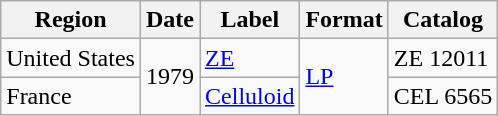<table class="wikitable">
<tr>
<th>Region</th>
<th>Date</th>
<th>Label</th>
<th>Format</th>
<th>Catalog</th>
</tr>
<tr>
<td>United States</td>
<td rowspan="2">1979</td>
<td><a href='#'>ZE</a></td>
<td rowspan="2"><a href='#'>LP</a></td>
<td>ZE 12011</td>
</tr>
<tr>
<td>France</td>
<td><a href='#'>Celluloid</a></td>
<td>CEL 6565</td>
</tr>
</table>
